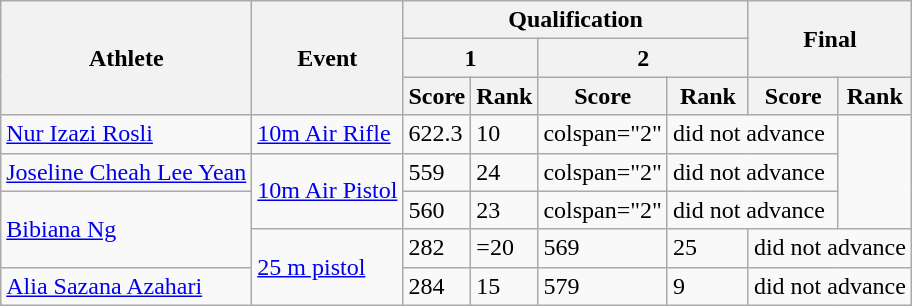<table class="wikitable">
<tr>
<th rowspan="3">Athlete</th>
<th rowspan="3">Event</th>
<th colspan="4">Qualification</th>
<th colspan="2" rowspan="2">Final</th>
</tr>
<tr>
<th colspan="2">1</th>
<th colspan="2">2</th>
</tr>
<tr>
<th>Score</th>
<th>Rank</th>
<th>Score</th>
<th>Rank</th>
<th>Score</th>
<th>Rank</th>
</tr>
<tr>
<td><a href='#'>Nur Izazi Rosli</a></td>
<td><a href='#'>10m Air Rifle</a></td>
<td>622.3</td>
<td>10</td>
<td>colspan="2"  </td>
<td colspan="2">did not advance</td>
</tr>
<tr>
<td><a href='#'>Joseline Cheah Lee Yean</a></td>
<td rowspan="2"><a href='#'>10m Air Pistol</a></td>
<td>559</td>
<td>24</td>
<td>colspan="2"  </td>
<td colspan="2">did not advance</td>
</tr>
<tr>
<td rowspan="2"><a href='#'>Bibiana Ng</a></td>
<td>560</td>
<td>23</td>
<td>colspan="2"  </td>
<td colspan="2">did not advance</td>
</tr>
<tr>
<td rowspan="2"><a href='#'>25 m pistol</a></td>
<td>282</td>
<td>=20</td>
<td>569</td>
<td>25</td>
<td colspan="2">did not advance</td>
</tr>
<tr>
<td><a href='#'>Alia Sazana Azahari</a></td>
<td>284</td>
<td>15</td>
<td>579</td>
<td>9</td>
<td colspan="2">did not advance</td>
</tr>
</table>
